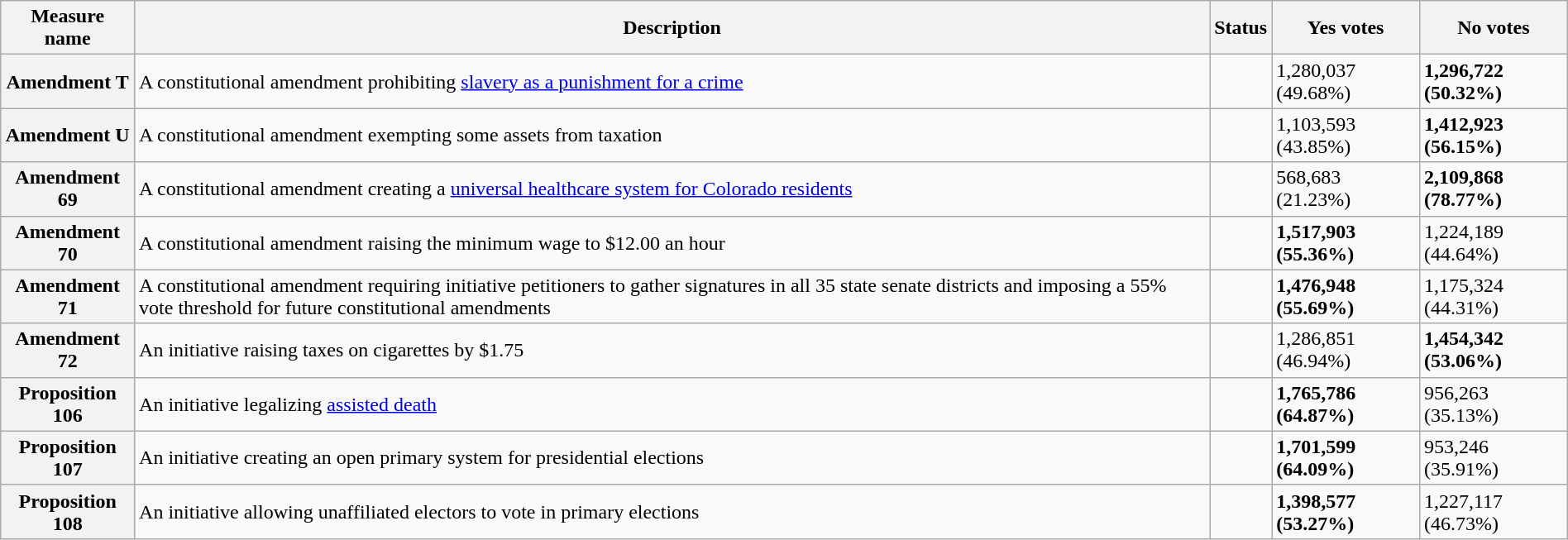<table class="wikitable sortable plainrowheaders" style="width:100%">
<tr>
<th scope="col">Measure name</th>
<th class="unsortable" scope="col">Description</th>
<th scope="col">Status</th>
<th scope="col">Yes votes</th>
<th scope="col">No votes</th>
</tr>
<tr>
<th scope="row">Amendment T</th>
<td>A constitutional amendment prohibiting <a href='#'>slavery as a punishment for a crime</a></td>
<td></td>
<td>1,280,037 (49.68%)</td>
<td><strong>1,296,722 (50.32%)</strong></td>
</tr>
<tr>
<th scope="row">Amendment U</th>
<td>A constitutional amendment exempting some assets from taxation</td>
<td></td>
<td>1,103,593 (43.85%)</td>
<td><strong>1,412,923 (56.15%)</strong></td>
</tr>
<tr>
<th scope="row">Amendment 69</th>
<td>A constitutional amendment creating a <a href='#'>universal healthcare system for Colorado residents</a></td>
<td></td>
<td>568,683 (21.23%)</td>
<td><strong>2,109,868 (78.77%)</strong></td>
</tr>
<tr>
<th scope="row">Amendment 70</th>
<td>A constitutional amendment raising the minimum wage to $12.00 an hour</td>
<td></td>
<td><strong>1,517,903 (55.36%)</strong></td>
<td>1,224,189 (44.64%)</td>
</tr>
<tr>
<th scope="row">Amendment 71</th>
<td>A constitutional amendment requiring initiative petitioners to gather signatures in all 35 state senate districts and imposing a 55% vote threshold for future constitutional amendments</td>
<td></td>
<td><strong>1,476,948 (55.69%)</strong></td>
<td>1,175,324 (44.31%)</td>
</tr>
<tr>
<th scope="row">Amendment 72</th>
<td>An initiative raising taxes on cigarettes by $1.75</td>
<td></td>
<td>1,286,851 (46.94%)</td>
<td><strong>1,454,342 (53.06%)</strong></td>
</tr>
<tr>
<th scope="row">Proposition 106</th>
<td>An initiative legalizing <a href='#'>assisted death</a></td>
<td></td>
<td><strong>1,765,786 (64.87%)</strong></td>
<td>956,263 (35.13%)</td>
</tr>
<tr>
<th scope="row">Proposition 107</th>
<td>An initiative creating an open primary system for presidential elections</td>
<td></td>
<td><strong>1,701,599 (64.09%)</strong></td>
<td>953,246 (35.91%)</td>
</tr>
<tr>
<th scope="row">Proposition 108</th>
<td>An initiative allowing unaffiliated electors to vote in primary elections</td>
<td></td>
<td><strong>1,398,577 (53.27%)</strong></td>
<td>1,227,117 (46.73%)</td>
</tr>
</table>
